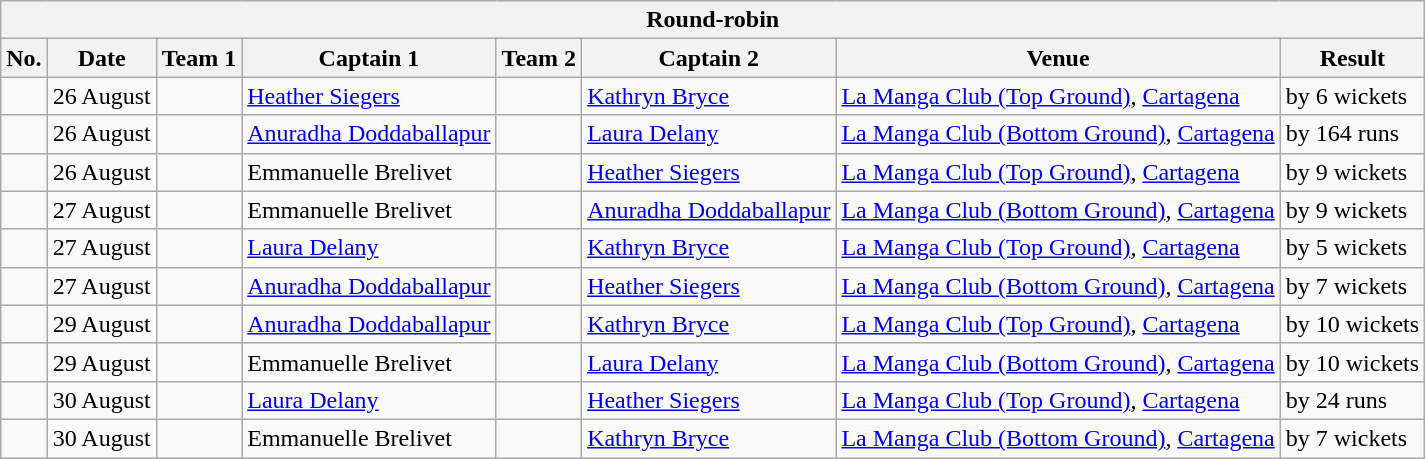<table class="wikitable">
<tr>
<th colspan="9">Round-robin</th>
</tr>
<tr>
<th>No.</th>
<th>Date</th>
<th>Team 1</th>
<th>Captain 1</th>
<th>Team 2</th>
<th>Captain 2</th>
<th>Venue</th>
<th>Result</th>
</tr>
<tr>
<td></td>
<td>26 August</td>
<td></td>
<td><a href='#'>Heather Siegers</a></td>
<td></td>
<td><a href='#'>Kathryn Bryce</a></td>
<td><a href='#'>La Manga Club (Top Ground)</a>, <a href='#'>Cartagena</a></td>
<td> by 6 wickets</td>
</tr>
<tr>
<td></td>
<td>26 August</td>
<td></td>
<td><a href='#'>Anuradha Doddaballapur</a></td>
<td></td>
<td><a href='#'>Laura Delany</a></td>
<td><a href='#'>La Manga Club (Bottom Ground)</a>, <a href='#'>Cartagena</a></td>
<td> by 164 runs</td>
</tr>
<tr>
<td></td>
<td>26 August</td>
<td></td>
<td>Emmanuelle Brelivet</td>
<td></td>
<td><a href='#'>Heather Siegers</a></td>
<td><a href='#'>La Manga Club (Top Ground)</a>, <a href='#'>Cartagena</a></td>
<td> by 9 wickets</td>
</tr>
<tr>
<td></td>
<td>27 August</td>
<td></td>
<td>Emmanuelle Brelivet</td>
<td></td>
<td><a href='#'>Anuradha Doddaballapur</a></td>
<td><a href='#'>La Manga Club (Bottom Ground)</a>, <a href='#'>Cartagena</a></td>
<td> by 9 wickets</td>
</tr>
<tr>
<td></td>
<td>27 August</td>
<td></td>
<td><a href='#'>Laura Delany</a></td>
<td></td>
<td><a href='#'>Kathryn Bryce</a></td>
<td><a href='#'>La Manga Club (Top Ground)</a>, <a href='#'>Cartagena</a></td>
<td> by 5 wickets</td>
</tr>
<tr>
<td></td>
<td>27 August</td>
<td></td>
<td><a href='#'>Anuradha Doddaballapur</a></td>
<td></td>
<td><a href='#'>Heather Siegers</a></td>
<td><a href='#'>La Manga Club (Bottom Ground)</a>, <a href='#'>Cartagena</a></td>
<td> by 7 wickets</td>
</tr>
<tr>
<td></td>
<td>29 August</td>
<td></td>
<td><a href='#'>Anuradha Doddaballapur</a></td>
<td></td>
<td><a href='#'>Kathryn Bryce</a></td>
<td><a href='#'>La Manga Club (Top Ground)</a>, <a href='#'>Cartagena</a></td>
<td> by 10 wickets</td>
</tr>
<tr>
<td></td>
<td>29 August</td>
<td></td>
<td>Emmanuelle Brelivet</td>
<td></td>
<td><a href='#'>Laura Delany</a></td>
<td><a href='#'>La Manga Club (Bottom Ground)</a>, <a href='#'>Cartagena</a></td>
<td> by 10 wickets</td>
</tr>
<tr>
<td></td>
<td>30 August</td>
<td></td>
<td><a href='#'>Laura Delany</a></td>
<td></td>
<td><a href='#'>Heather Siegers</a></td>
<td><a href='#'>La Manga Club (Top Ground)</a>, <a href='#'>Cartagena</a></td>
<td> by 24 runs</td>
</tr>
<tr>
<td></td>
<td>30 August</td>
<td></td>
<td>Emmanuelle Brelivet</td>
<td></td>
<td><a href='#'>Kathryn Bryce</a></td>
<td><a href='#'>La Manga Club (Bottom Ground)</a>, <a href='#'>Cartagena</a></td>
<td> by 7 wickets</td>
</tr>
</table>
